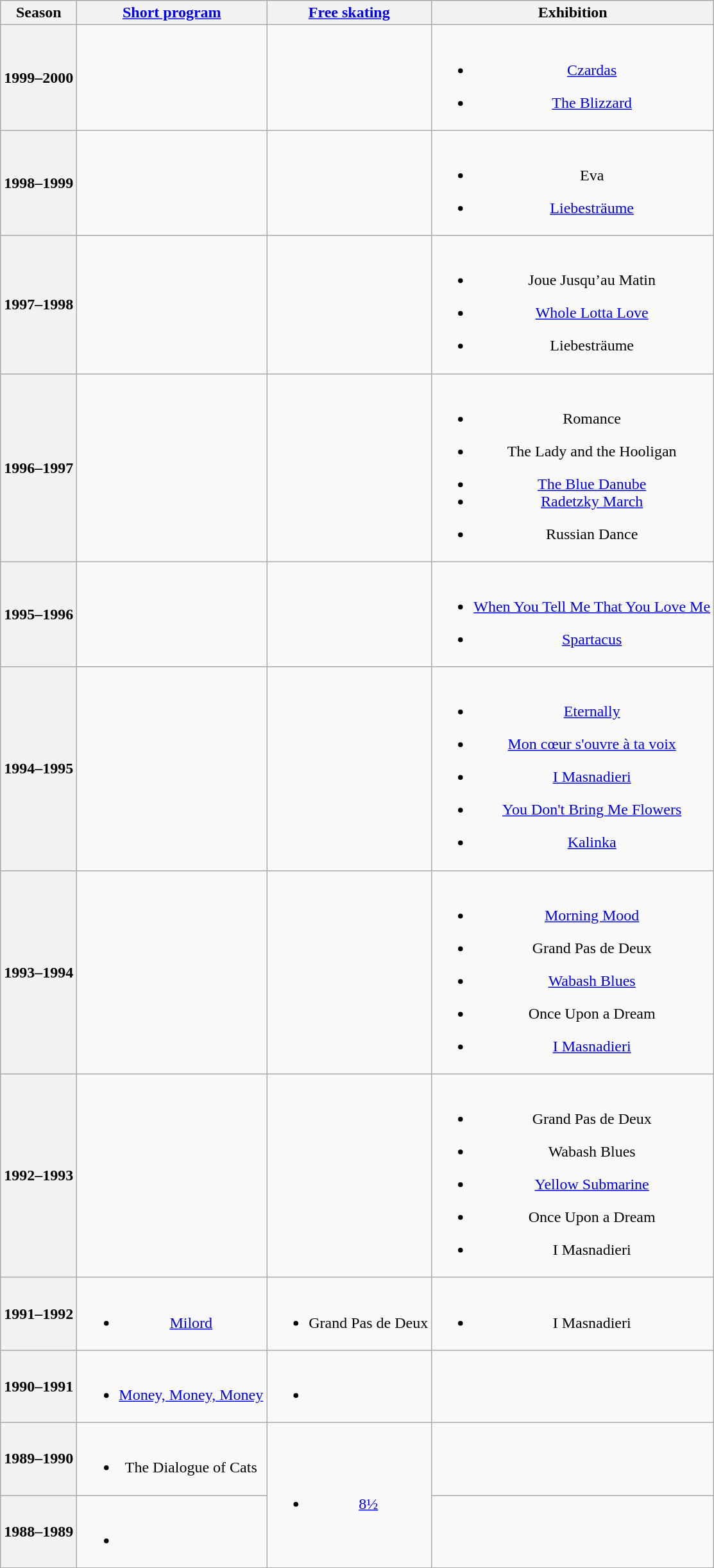<table class="wikitable" style="text-align:center">
<tr>
<th>Season</th>
<th><a href='#'>Short program</a></th>
<th><a href='#'>Free skating</a></th>
<th>Exhibition</th>
</tr>
<tr>
<th>1999–2000</th>
<td></td>
<td></td>
<td><br><ul><li><a href='#'>Czardas</a> <br></li></ul><ul><li><a href='#'>The Blizzard</a> <br></li></ul></td>
</tr>
<tr>
<th>1998–1999</th>
<td></td>
<td></td>
<td><br><ul><li>Eva <br></li></ul><ul><li><a href='#'>Liebesträume</a> <br></li></ul></td>
</tr>
<tr>
<th>1997–1998</th>
<td></td>
<td></td>
<td><br><ul><li>Joue Jusqu’au Matin <br></li></ul><ul><li><a href='#'>Whole Lotta Love</a> <br></li></ul><ul><li>Liebesträume <br></li></ul></td>
</tr>
<tr>
<th>1996–1997</th>
<td></td>
<td></td>
<td><br><ul><li>Romance <br></li></ul><ul><li>The Lady and the Hooligan <br></li></ul><ul><li><a href='#'>The Blue Danube</a> <br></li><li><a href='#'>Radetzky March</a> <br></li></ul><ul><li>Russian Dance <br></li></ul></td>
</tr>
<tr>
<th>1995–1996</th>
<td></td>
<td></td>
<td><br><ul><li><a href='#'>When You Tell Me That You Love Me</a> <br></li></ul><ul><li><a href='#'>Spartacus</a> <br></li></ul></td>
</tr>
<tr>
<th>1994–1995</th>
<td></td>
<td></td>
<td><br><ul><li><a href='#'>Eternally</a> <br></li></ul><ul><li><a href='#'>Mon cœur s'ouvre à ta voix</a> <br></li></ul><ul><li><a href='#'>I Masnadieri</a> <br></li></ul><ul><li><a href='#'>You Don't Bring Me Flowers</a> <br></li></ul><ul><li><a href='#'>Kalinka</a> <br></li></ul></td>
</tr>
<tr>
<th>1993–1994</th>
<td></td>
<td></td>
<td><br><ul><li><a href='#'>Morning Mood</a> <br></li></ul><ul><li>Grand Pas de Deux <br></li></ul><ul><li><a href='#'>Wabash Blues</a> <br></li></ul><ul><li>Once Upon a Dream <br></li></ul><ul><li><a href='#'>I Masnadieri</a> <br></li></ul></td>
</tr>
<tr>
<th>1992–1993</th>
<td></td>
<td></td>
<td><br><ul><li>Grand Pas de Deux <br></li></ul><ul><li>Wabash Blues <br></li></ul><ul><li><a href='#'>Yellow Submarine</a> <br></li></ul><ul><li>Once Upon a Dream <br></li></ul><ul><li>I Masnadieri <br></li></ul></td>
</tr>
<tr>
<th>1991–1992</th>
<td><br><ul><li><a href='#'>Milord</a> <br></li></ul></td>
<td><br><ul><li>Grand Pas de Deux <br></li></ul></td>
<td><br><ul><li>I Masnadieri  <br></li></ul></td>
</tr>
<tr>
<th>1990–1991</th>
<td><br><ul><li><a href='#'>Money, Money, Money</a> <br></li></ul></td>
<td><br><ul><li></li></ul></td>
<td></td>
</tr>
<tr>
<th>1989–1990</th>
<td><br><ul><li>The Dialogue of Cats <br></li></ul></td>
<td rowspan=2><br><ul><li><a href='#'>8½</a> <br></li></ul></td>
<td></td>
</tr>
<tr>
<th>1988–1989</th>
<td><br><ul><li></li></ul></td>
<td></td>
</tr>
</table>
